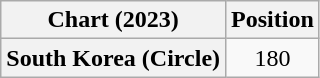<table class="wikitable plainrowheaders" style="text-align:center">
<tr>
<th scope="col">Chart (2023)</th>
<th scope="col">Position</th>
</tr>
<tr>
<th scope="row">South Korea (Circle)</th>
<td>180</td>
</tr>
</table>
